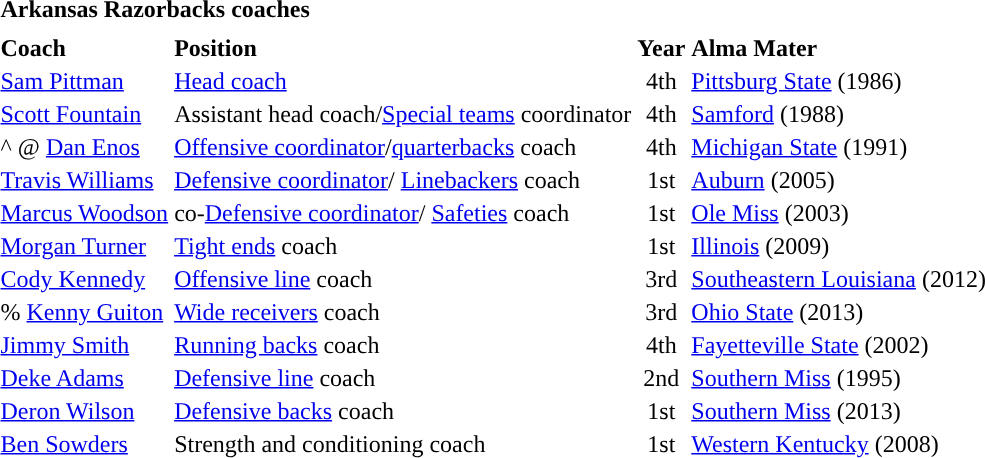<table class="toccolours" style="text-align: left;">
<tr>
<td colspan="9"><strong>Arkansas Razorbacks coaches</strong></td>
</tr>
<tr>
<td style="font-size: 95%;" valign="top"></td>
<td></td>
</tr>
<tr>
<th>Coach</th>
<th>Position</th>
<th>Year</th>
<th>Alma Mater</th>
<th></th>
</tr>
<tr>
<td><a href='#'>Sam Pittman</a></td>
<td><a href='#'>Head coach</a></td>
<td align=center>4th</td>
<td><a href='#'>Pittsburg State</a> (1986)</td>
</tr>
<tr>
<td><a href='#'>Scott Fountain</a></td>
<td>Assistant head coach/<a href='#'>Special teams</a> coordinator</td>
<td align=center>4th</td>
<td><a href='#'>Samford</a> (1988)</td>
</tr>
<tr>
<td>^ @ <a href='#'>Dan Enos</a></td>
<td><a href='#'>Offensive coordinator</a>/<a href='#'>quarterbacks</a> coach</td>
<td align=center>4th</td>
<td><a href='#'>Michigan State</a> (1991)</td>
</tr>
<tr>
<td><a href='#'>Travis Williams</a></td>
<td><a href='#'>Defensive coordinator</a>/ <a href='#'>Linebackers</a> coach</td>
<td align=center>1st</td>
<td><a href='#'>Auburn</a> (2005)</td>
</tr>
<tr>
<td><a href='#'>Marcus Woodson</a></td>
<td>co-<a href='#'>Defensive coordinator</a>/ <a href='#'>Safeties</a> coach</td>
<td align=center>1st</td>
<td><a href='#'>Ole Miss</a> (2003)</td>
</tr>
<tr>
<td><a href='#'>Morgan Turner</a></td>
<td><a href='#'>Tight ends</a> coach</td>
<td align=center>1st</td>
<td><a href='#'>Illinois</a> (2009)</td>
</tr>
<tr>
<td><a href='#'>Cody Kennedy</a></td>
<td><a href='#'>Offensive line</a> coach</td>
<td align=center>3rd</td>
<td><a href='#'>Southeastern Louisiana</a> (2012)</td>
</tr>
<tr>
<td>% <a href='#'>Kenny Guiton</a></td>
<td><a href='#'>Wide receivers</a> coach</td>
<td align=center>3rd</td>
<td><a href='#'>Ohio State</a> (2013)</td>
</tr>
<tr>
<td><a href='#'>Jimmy Smith</a></td>
<td><a href='#'>Running backs</a> coach</td>
<td align=center>4th</td>
<td><a href='#'>Fayetteville State</a> (2002)</td>
</tr>
<tr>
<td><a href='#'>Deke Adams</a></td>
<td><a href='#'>Defensive line</a> coach</td>
<td align=center>2nd</td>
<td><a href='#'>Southern Miss</a> (1995)</td>
</tr>
<tr>
<td><a href='#'>Deron Wilson</a></td>
<td><a href='#'>Defensive backs</a> coach</td>
<td align=center>1st</td>
<td><a href='#'>Southern Miss</a> (2013)</td>
</tr>
<tr>
<td><a href='#'>Ben Sowders</a></td>
<td>Strength and conditioning coach</td>
<td align=center>1st</td>
<td><a href='#'>Western Kentucky</a> (2008)</td>
</tr>
<tr>
</tr>
</table>
